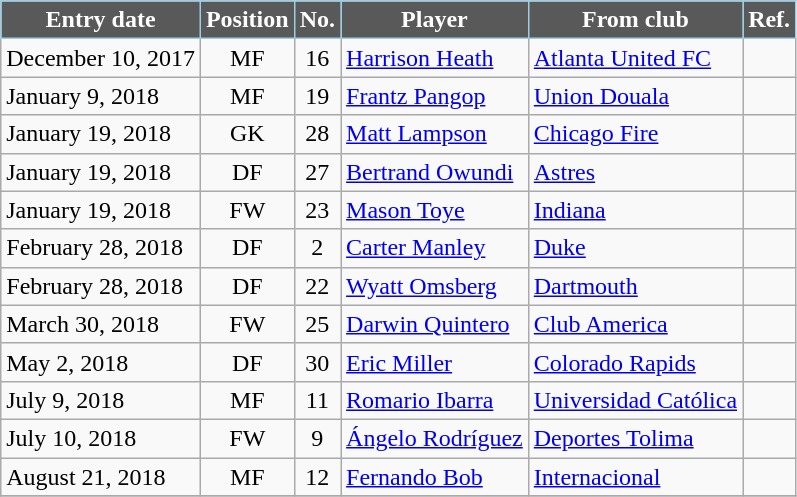<table class="wikitable sortable">
<tr>
<th style="background:#585958; color:#FFFFFF; border:1px solid #9BCDE4;"><strong>Entry date</strong></th>
<th style="background:#585958; color:#FFFFFF; border:1px solid #9BCDE4;"><strong>Position</strong></th>
<th style="background:#585958; color:#FFFFFF; border:1px solid #9BCDE4;"><strong>No.</strong></th>
<th style="background:#585958; color:#FFFFFF; border:1px solid #9BCDE4;"><strong>Player</strong></th>
<th style="background:#585958; color:#FFFFFF; border:1px solid #9BCDE4;"><strong>From club</strong></th>
<th style="background:#585958; color:#FFFFFF; border:1px solid #9BCDE4;"><strong>Ref.</strong></th>
</tr>
<tr>
<td>December 10, 2017</td>
<td style="text-align:center;">MF</td>
<td style="text-align:center;">16</td>
<td style="text-align:left;"> <a href='#'>Harrison Heath</a></td>
<td style="text-align:left;"> <a href='#'>Atlanta United FC</a></td>
<td></td>
</tr>
<tr>
<td>January 9, 2018</td>
<td style="text-align:center;">MF</td>
<td style="text-align:center;">19</td>
<td style="text-align:left;"> <a href='#'>Frantz Pangop</a></td>
<td style="text-align:left;"> <a href='#'>Union Douala</a></td>
<td></td>
</tr>
<tr>
<td>January 19, 2018</td>
<td style="text-align:center;">GK</td>
<td style="text-align:center;">28</td>
<td style="text-align:left;"> <a href='#'>Matt Lampson</a></td>
<td style="text-align:left;"> <a href='#'>Chicago Fire</a></td>
<td></td>
</tr>
<tr>
<td>January 19, 2018</td>
<td style="text-align:center;">DF</td>
<td style="text-align:center;">27</td>
<td style="text-align:left;"> <a href='#'>Bertrand Owundi</a></td>
<td style="text-align:left;"> <a href='#'>Astres</a></td>
<td></td>
</tr>
<tr>
<td>January 19, 2018</td>
<td style="text-align:center;">FW</td>
<td style="text-align:center;">23</td>
<td style="text-align:left;"> <a href='#'>Mason Toye</a></td>
<td style="text-align:left;"> <a href='#'>Indiana</a></td>
<td></td>
</tr>
<tr>
<td>February 28, 2018</td>
<td style="text-align:center;">DF</td>
<td style="text-align:center;">2</td>
<td style="text-align:left;"> <a href='#'>Carter Manley</a></td>
<td style="text-align:left;"> <a href='#'>Duke</a></td>
<td></td>
</tr>
<tr>
<td>February 28, 2018</td>
<td style="text-align:center;">DF</td>
<td style="text-align:center;">22</td>
<td style="text-align:left;"> <a href='#'>Wyatt Omsberg</a></td>
<td style="text-align:left;"> <a href='#'>Dartmouth</a></td>
<td></td>
</tr>
<tr>
<td>March 30, 2018</td>
<td style="text-align:center;">FW</td>
<td style="text-align:center;">25</td>
<td style="text-align:left;"> <a href='#'>Darwin Quintero</a></td>
<td style="text-align:left;"> <a href='#'>Club America</a></td>
<td></td>
</tr>
<tr>
<td>May 2, 2018</td>
<td style="text-align:center;">DF</td>
<td style="text-align:center;">30</td>
<td style="text-align:left;"> <a href='#'>Eric Miller</a></td>
<td style="text-align:left;"> <a href='#'>Colorado Rapids</a></td>
<td></td>
</tr>
<tr>
<td>July 9, 2018</td>
<td style="text-align:center;">MF</td>
<td style="text-align:center;">11</td>
<td style="text-align:left;"> <a href='#'>Romario Ibarra</a></td>
<td style="text-align:left;"> <a href='#'>Universidad Católica</a></td>
<td></td>
</tr>
<tr>
<td>July 10, 2018</td>
<td style="text-align:center;">FW</td>
<td style="text-align:center;">9</td>
<td style="text-align:left;"> <a href='#'>Ángelo Rodríguez</a></td>
<td style="text-align:left;"> <a href='#'>Deportes Tolima</a></td>
<td></td>
</tr>
<tr>
<td>August 21, 2018</td>
<td style="text-align:center;">MF</td>
<td style="text-align:center;">12</td>
<td style="text-align:left;"> <a href='#'>Fernando Bob</a></td>
<td style="text-align:left;"> <a href='#'>Internacional</a></td>
<td></td>
</tr>
<tr>
</tr>
</table>
